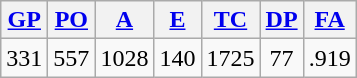<table class="wikitable">
<tr>
<th><a href='#'>GP</a></th>
<th><a href='#'>PO</a></th>
<th><a href='#'>A</a></th>
<th><a href='#'>E</a></th>
<th><a href='#'>TC</a></th>
<th><a href='#'>DP</a></th>
<th><a href='#'>FA</a></th>
</tr>
<tr align=center>
<td>331</td>
<td>557</td>
<td>1028</td>
<td>140</td>
<td>1725</td>
<td>77</td>
<td>.919</td>
</tr>
</table>
